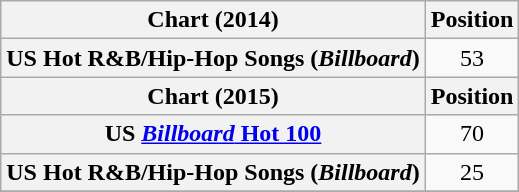<table class="wikitable plainrowheaders" style="text-align:center">
<tr>
<th scope="col">Chart (2014)</th>
<th scope="col">Position</th>
</tr>
<tr>
<th scope="row">US Hot R&B/Hip-Hop Songs (<em>Billboard</em>)</th>
<td>53</td>
</tr>
<tr>
<th scope="col">Chart (2015)</th>
<th scope="col">Position</th>
</tr>
<tr>
<th scope="row">US <a href='#'><em>Billboard</em> Hot 100</a></th>
<td>70</td>
</tr>
<tr>
<th scope="row">US Hot R&B/Hip-Hop Songs (<em>Billboard</em>)</th>
<td>25</td>
</tr>
<tr>
</tr>
</table>
